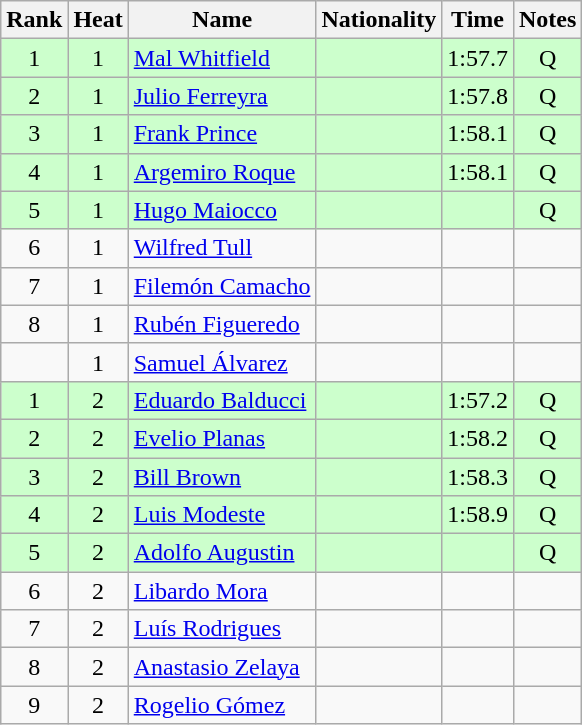<table class="wikitable sortable" style="text-align:center">
<tr>
<th>Rank</th>
<th>Heat</th>
<th>Name</th>
<th>Nationality</th>
<th>Time</th>
<th>Notes</th>
</tr>
<tr bgcolor=ccffcc>
<td>1</td>
<td>1</td>
<td align=left><a href='#'>Mal Whitfield</a></td>
<td align=left></td>
<td>1:57.7</td>
<td>Q</td>
</tr>
<tr bgcolor=ccffcc>
<td>2</td>
<td>1</td>
<td align=left><a href='#'>Julio Ferreyra</a></td>
<td align=left></td>
<td>1:57.8</td>
<td>Q</td>
</tr>
<tr bgcolor=ccffcc>
<td>3</td>
<td>1</td>
<td align=left><a href='#'>Frank Prince</a></td>
<td align=left></td>
<td>1:58.1</td>
<td>Q</td>
</tr>
<tr bgcolor=ccffcc>
<td>4</td>
<td>1</td>
<td align=left><a href='#'>Argemiro Roque</a></td>
<td align=left></td>
<td>1:58.1</td>
<td>Q</td>
</tr>
<tr bgcolor=ccffcc>
<td>5</td>
<td>1</td>
<td align=left><a href='#'>Hugo Maiocco</a></td>
<td align=left></td>
<td></td>
<td>Q</td>
</tr>
<tr>
<td>6</td>
<td>1</td>
<td align=left><a href='#'>Wilfred Tull</a></td>
<td align=left></td>
<td></td>
<td></td>
</tr>
<tr>
<td>7</td>
<td>1</td>
<td align=left><a href='#'>Filemón Camacho</a></td>
<td align=left></td>
<td></td>
<td></td>
</tr>
<tr>
<td>8</td>
<td>1</td>
<td align=left><a href='#'>Rubén Figueredo</a></td>
<td align=left></td>
<td></td>
<td></td>
</tr>
<tr>
<td></td>
<td>1</td>
<td align=left><a href='#'>Samuel Álvarez</a></td>
<td align=left></td>
<td></td>
<td></td>
</tr>
<tr bgcolor=ccffcc>
<td>1</td>
<td>2</td>
<td align=left><a href='#'>Eduardo Balducci</a></td>
<td align=left></td>
<td>1:57.2</td>
<td>Q</td>
</tr>
<tr bgcolor=ccffcc>
<td>2</td>
<td>2</td>
<td align=left><a href='#'>Evelio Planas</a></td>
<td align=left></td>
<td>1:58.2</td>
<td>Q</td>
</tr>
<tr bgcolor=ccffcc>
<td>3</td>
<td>2</td>
<td align=left><a href='#'>Bill Brown</a></td>
<td align=left></td>
<td>1:58.3</td>
<td>Q</td>
</tr>
<tr bgcolor=ccffcc>
<td>4</td>
<td>2</td>
<td align=left><a href='#'>Luis Modeste</a></td>
<td align=left></td>
<td>1:58.9</td>
<td>Q</td>
</tr>
<tr bgcolor=ccffcc>
<td>5</td>
<td>2</td>
<td align=left><a href='#'>Adolfo Augustin</a></td>
<td align=left></td>
<td></td>
<td>Q</td>
</tr>
<tr>
<td>6</td>
<td>2</td>
<td align=left><a href='#'>Libardo Mora</a></td>
<td align=left></td>
<td></td>
<td></td>
</tr>
<tr>
<td>7</td>
<td>2</td>
<td align=left><a href='#'>Luís Rodrigues</a></td>
<td align=left></td>
<td></td>
<td></td>
</tr>
<tr>
<td>8</td>
<td>2</td>
<td align=left><a href='#'>Anastasio Zelaya</a></td>
<td align=left></td>
<td></td>
<td></td>
</tr>
<tr>
<td>9</td>
<td>2</td>
<td align=left><a href='#'>Rogelio Gómez</a></td>
<td align=left></td>
<td></td>
<td></td>
</tr>
</table>
